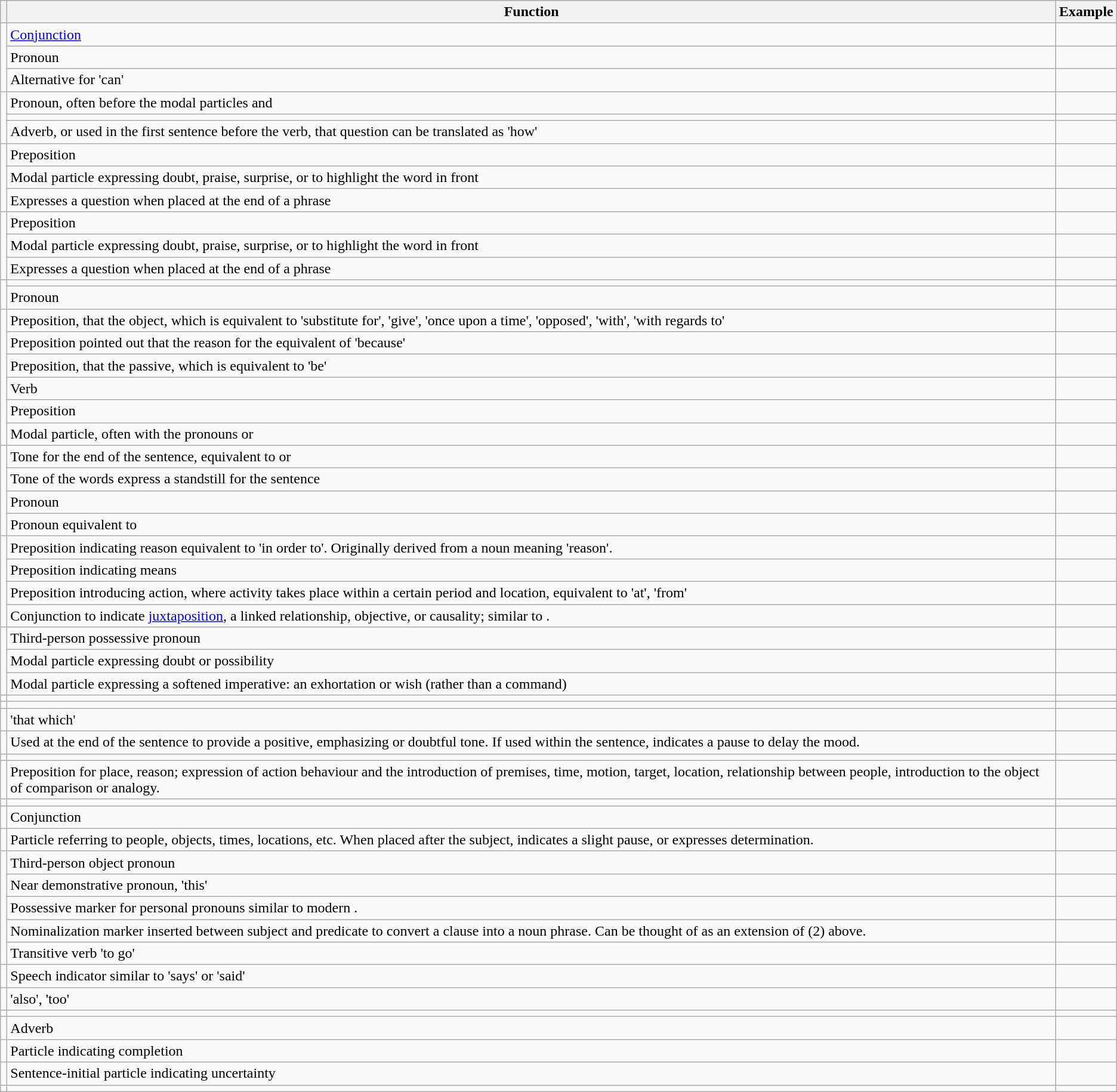<table class="wikitable center">
<tr>
<th></th>
<th>Function</th>
<th>Example</th>
</tr>
<tr>
<td rowspan="3"></td>
<td><a href='#'>Conjunction</a></td>
<td></td>
</tr>
<tr>
<td>Pronoun</td>
<td></td>
</tr>
<tr>
<td>Alternative for 'can' </td>
<td></td>
</tr>
<tr>
<td rowspan="3"></td>
<td>Pronoun, often before the modal particles  and </td>
<td></td>
</tr>
<tr>
<td></td>
<td></td>
</tr>
<tr>
<td>Adverb, or used in the first sentence before the verb, that question can be translated as 'how' </td>
<td></td>
</tr>
<tr>
<td rowspan="3"></td>
<td>Preposition</td>
<td></td>
</tr>
<tr>
<td>Modal particle expressing doubt, praise, surprise, or to highlight the word in front</td>
<td></td>
</tr>
<tr>
<td>Expresses a question when placed at the end of a phrase</td>
<td></td>
</tr>
<tr>
<td rowspan="3"></td>
<td>Preposition</td>
<td></td>
</tr>
<tr>
<td>Modal particle expressing doubt, praise, surprise, or to highlight the word in front</td>
<td></td>
</tr>
<tr>
<td>Expresses a question when placed at the end of a phrase</td>
<td></td>
</tr>
<tr>
<td rowspan="2"></td>
<td></td>
<td></td>
</tr>
<tr>
<td>Pronoun</td>
<td></td>
</tr>
<tr>
<td rowspan="6"></td>
<td>Preposition, that the object, which is equivalent to 'substitute for', 'give', 'once upon a time', 'opposed', 'with', 'with regards to'</td>
<td></td>
</tr>
<tr>
<td>Preposition pointed out that the reason for the equivalent of 'because'</td>
<td></td>
</tr>
<tr>
<td>Preposition, that the passive, which is equivalent to 'be'</td>
<td></td>
</tr>
<tr>
<td>Verb</td>
<td></td>
</tr>
<tr>
<td>Preposition</td>
<td></td>
</tr>
<tr>
<td>Modal particle, often with the pronouns  or </td>
<td></td>
</tr>
<tr>
<td rowspan="4"></td>
<td>Tone for the end of the sentence, equivalent to  or </td>
<td></td>
</tr>
<tr>
<td>Tone of the words express a standstill for the sentence</td>
<td></td>
</tr>
<tr>
<td>Pronoun</td>
<td></td>
</tr>
<tr>
<td>Pronoun equivalent to </td>
<td></td>
</tr>
<tr>
<td rowspan="4"></td>
<td>Preposition indicating reason equivalent to 'in order to'. Originally derived from a noun meaning 'reason'.</td>
<td></td>
</tr>
<tr>
<td>Preposition indicating means</td>
<td></td>
</tr>
<tr>
<td>Preposition introducing action, where activity takes place within a certain period and location, equivalent to 'at', 'from'</td>
<td></td>
</tr>
<tr>
<td>Conjunction to indicate <a href='#'>juxtaposition</a>, a linked relationship, objective, or causality; similar to .</td>
<td></td>
</tr>
<tr>
<td rowspan="3"></td>
<td>Third-person possessive pronoun</td>
<td></td>
</tr>
<tr>
<td>Modal particle expressing doubt or possibility</td>
<td></td>
</tr>
<tr>
<td>Modal particle expressing a softened imperative: an exhortation or wish (rather than a command)</td>
<td></td>
</tr>
<tr>
<td></td>
<td></td>
<td></td>
</tr>
<tr>
<td></td>
<td></td>
<td></td>
</tr>
<tr>
<td></td>
<td>'that which'</td>
<td></td>
</tr>
<tr>
<td></td>
<td>Used at the end of the sentence to provide a positive, emphasizing or doubtful tone. If used within the sentence, indicates a pause to delay the mood.</td>
<td></td>
</tr>
<tr>
<td></td>
<td></td>
<td></td>
</tr>
<tr>
<td></td>
<td>Preposition for place, reason; expression of action behaviour and the introduction of premises, time, motion, target, location, relationship between people, introduction to the object of comparison or analogy.</td>
<td></td>
</tr>
<tr>
<td></td>
<td></td>
<td></td>
</tr>
<tr>
<td></td>
<td>Conjunction</td>
<td></td>
</tr>
<tr>
<td></td>
<td>Particle referring to people, objects, times, locations, etc. When placed after the subject, indicates a slight pause, or expresses determination.</td>
<td></td>
</tr>
<tr>
<td rowspan="5"></td>
<td>Third-person object pronoun</td>
<td></td>
</tr>
<tr>
<td>Near demonstrative pronoun, 'this'</td>
<td></td>
</tr>
<tr>
<td>Possessive marker for personal pronouns similar to modern .</td>
<td></td>
</tr>
<tr>
<td>Nominalization marker inserted between subject and predicate to convert a clause into a noun phrase. Can be thought of as an extension of (2) above.</td>
<td></td>
</tr>
<tr>
<td>Transitive verb 'to go'</td>
<td></td>
</tr>
<tr>
<td></td>
<td>Speech indicator similar to 'says' or 'said'</td>
<td></td>
</tr>
<tr>
<td></td>
<td>'also', 'too'</td>
<td></td>
</tr>
<tr>
<td></td>
<td></td>
<td></td>
</tr>
<tr>
<td></td>
<td>Adverb</td>
<td></td>
</tr>
<tr>
<td></td>
<td>Particle indicating completion</td>
<td></td>
</tr>
<tr>
<td></td>
<td>Sentence-initial particle indicating uncertainty</td>
<td></td>
</tr>
<tr>
<td></td>
<td></td>
<td></td>
</tr>
</table>
